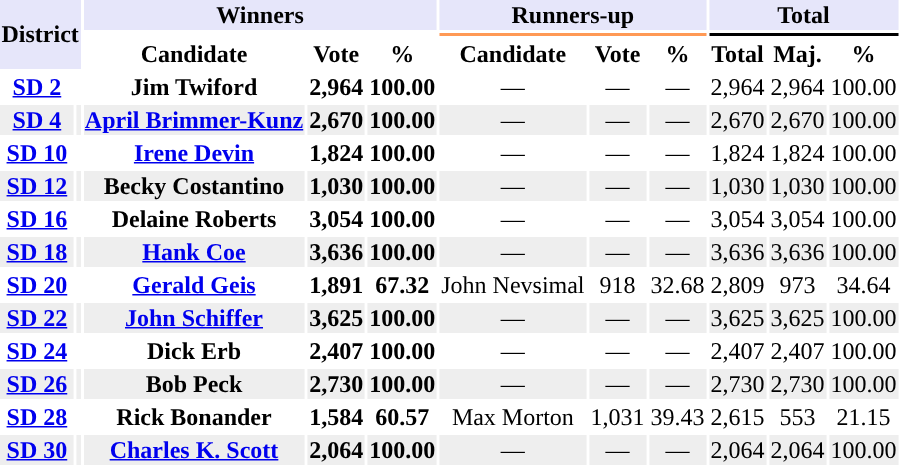<table class="toccolours sortable" style="text-align:center;">
<tr style="background:lavender">
<th rowspan="3" colspan="2">District</th>
<th colspan=3>Winners</th>
<th colspan=3>Runners-up</th>
<th colspan=3>Total</th>
</tr>
<tr>
<th colspan=3 style="background-color:"></th>
<th colspan=3 style="background-color:#FF9955"></th>
<th colspan=3 style="background-color:#000000"></th>
</tr>
<tr>
<th align="center">Candidate</th>
<th align="center">Vote</th>
<th align="center">%</th>
<th align="center">Candidate</th>
<th align="center">Vote</th>
<th align="center">%</th>
<th align="center">Total</th>
<th align="center">Maj.</th>
<th align="center">%</th>
</tr>
<tr>
<th><a href='#'>SD 2</a></th>
<td style="background-color:"></td>
<td><strong>Jim Twiford </strong></td>
<td><strong>2,964</strong></td>
<td><strong>100.00</strong></td>
<td>—</td>
<td>—</td>
<td>—</td>
<td>2,964</td>
<td>2,964</td>
<td>100.00</td>
</tr>
<tr style="background:#EEEEEE;">
<th><a href='#'>SD 4</a></th>
<td style="background-color:"></td>
<td><strong><a href='#'>April Brimmer-Kunz</a></strong></td>
<td><strong>2,670</strong></td>
<td><strong>100.00</strong></td>
<td>—</td>
<td>—</td>
<td>—</td>
<td>2,670</td>
<td>2,670</td>
<td>100.00</td>
</tr>
<tr>
<th><a href='#'>SD 10</a></th>
<td style="background-color:"></td>
<td><strong><a href='#'>Irene Devin</a></strong></td>
<td><strong>1,824</strong></td>
<td><strong>100.00</strong></td>
<td>—</td>
<td>—</td>
<td>—</td>
<td>1,824</td>
<td>1,824</td>
<td>100.00</td>
</tr>
<tr style="background:#EEEEEE;">
<th><a href='#'>SD 12</a></th>
<td style="background-color:"></td>
<td><strong>Becky Costantino</strong></td>
<td><strong>1,030</strong></td>
<td><strong>100.00</strong></td>
<td>—</td>
<td>—</td>
<td>—</td>
<td>1,030</td>
<td>1,030</td>
<td>100.00</td>
</tr>
<tr>
<th><a href='#'>SD 16</a></th>
<td style="background-color:"></td>
<td><strong>Delaine Roberts</strong></td>
<td><strong>3,054</strong></td>
<td><strong>100.00</strong></td>
<td>—</td>
<td>—</td>
<td>—</td>
<td>3,054</td>
<td>3,054</td>
<td>100.00</td>
</tr>
<tr style="background:#EEEEEE;">
<th><a href='#'>SD 18</a></th>
<td style="background-color:"></td>
<td><strong><a href='#'>Hank Coe</a></strong></td>
<td><strong>3,636</strong></td>
<td><strong>100.00</strong></td>
<td>—</td>
<td>—</td>
<td>—</td>
<td>3,636</td>
<td>3,636</td>
<td>100.00</td>
</tr>
<tr>
<th><a href='#'>SD 20</a></th>
<td style="background-color:"></td>
<td><strong><a href='#'>Gerald Geis</a></strong></td>
<td><strong>1,891</strong></td>
<td><strong>67.32</strong></td>
<td>John Nevsimal</td>
<td>918</td>
<td>32.68</td>
<td>2,809</td>
<td>973</td>
<td>34.64</td>
</tr>
<tr style="background:#EEEEEE;">
<th><a href='#'>SD 22</a></th>
<td style="background-color:"></td>
<td><strong><a href='#'>John Schiffer</a></strong></td>
<td><strong>3,625</strong></td>
<td><strong>100.00</strong></td>
<td>—</td>
<td>—</td>
<td>—</td>
<td>3,625</td>
<td>3,625</td>
<td>100.00</td>
</tr>
<tr>
<th><a href='#'>SD 24</a></th>
<td style="background-color:"></td>
<td><strong>Dick Erb </strong></td>
<td><strong>2,407</strong></td>
<td><strong>100.00</strong></td>
<td>—</td>
<td>—</td>
<td>—</td>
<td>2,407</td>
<td>2,407</td>
<td>100.00</td>
</tr>
<tr style="background:#EEEEEE;">
<th><a href='#'>SD 26</a></th>
<td style="background-color:"></td>
<td><strong>Bob Peck</strong></td>
<td><strong>2,730</strong></td>
<td><strong>100.00</strong></td>
<td>—</td>
<td>—</td>
<td>—</td>
<td>2,730</td>
<td>2,730</td>
<td>100.00</td>
</tr>
<tr>
<th><a href='#'>SD 28</a></th>
<td style="background-color:"></td>
<td><strong>Rick Bonander</strong></td>
<td><strong>1,584</strong></td>
<td><strong>60.57</strong></td>
<td>Max Morton</td>
<td>1,031</td>
<td>39.43</td>
<td>2,615</td>
<td>553</td>
<td>21.15</td>
</tr>
<tr style="background:#EEEEEE;">
<th><a href='#'>SD 30</a></th>
<td style="background-color:"></td>
<td><strong><a href='#'>Charles K. Scott</a></strong></td>
<td><strong>2,064</strong></td>
<td><strong>100.00</strong></td>
<td>—</td>
<td>—</td>
<td>—</td>
<td>2,064</td>
<td>2,064</td>
<td>100.00</td>
</tr>
<tr>
</tr>
</table>
